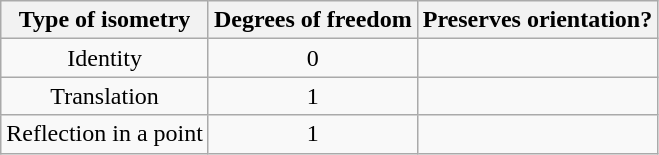<table class=wikitable>
<tr>
<th>Type of isometry</th>
<th>Degrees of freedom</th>
<th>Preserves orientation?</th>
</tr>
<tr align=center>
<td>Identity</td>
<td>0</td>
<td></td>
</tr>
<tr align=center>
<td>Translation</td>
<td>1</td>
<td></td>
</tr>
<tr align=center>
<td>Reflection in a point</td>
<td>1</td>
<td></td>
</tr>
</table>
